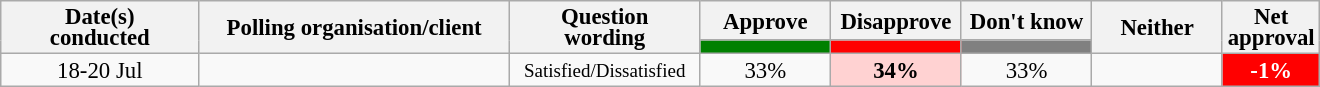<table class="wikitable collapsible sortable" style="text-align:center;font-size:95%;line-height:14px;">
<tr>
<th style="width:125px;" rowspan="2">Date(s)<br>conducted</th>
<th style="width:200px;" rowspan="2">Polling organisation/client</th>
<th style="width:120px;" rowspan="2">Question<br>wording</th>
<th class="unsortable" style="width:80px;">Approve</th>
<th class="unsortable" style="width: 80px;">Disapprove</th>
<th class="unsortable" style="width:80px;">Don't know</th>
<th class="unsortable" style="width:80px;"rowspan="2">Neither</th>
<th class="unsortable" style="width:20px;" rowspan="2">Net approval</th>
</tr>
<tr>
<th class="unsortable" style="background:green;width:60px;"></th>
<th class="unsortable" style="background:red;width:60px;"></th>
<th class="unsortable" style="background:grey;width:60px;"></th>
</tr>
<tr>
<td>18-20 Jul</td>
<td></td>
<td><small>Satisfied/Dissatisfied</small></td>
<td>33%</td>
<td style="background:#FFD2D2"><strong>34%</strong></td>
<td>33%</td>
<td></td>
<td style="background:red;color:white;"><strong>-1%</strong></td>
</tr>
</table>
